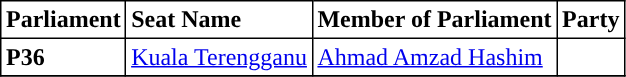<table class="toccolours sortable" border="1" cellpadding="3" style="border-collapse:collapse; text-align: left;">
<tr>
<th align="center">Parliament</th>
<th>Seat Name</th>
<th>Member of Parliament</th>
<th>Party</th>
</tr>
<tr>
<th align="left">P36</th>
<td><a href='#'>Kuala Terengganu</a></td>
<td><a href='#'>Ahmad Amzad Hashim</a></td>
<td></td>
</tr>
<tr>
</tr>
</table>
